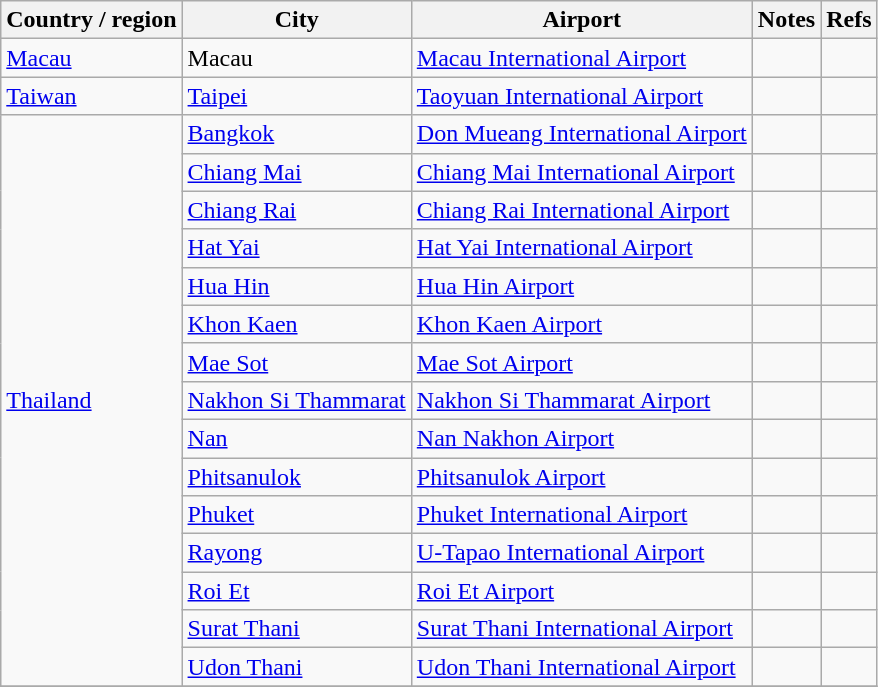<table class="wikitable sortable">
<tr>
<th>Country / region</th>
<th>City</th>
<th>Airport</th>
<th>Notes</th>
<th class="unsortable">Refs</th>
</tr>
<tr>
<td><a href='#'>Macau</a></td>
<td>Macau</td>
<td><a href='#'>Macau International Airport</a></td>
<td></td>
<td align=center></td>
</tr>
<tr>
<td><a href='#'>Taiwan</a></td>
<td><a href='#'>Taipei</a></td>
<td><a href='#'>Taoyuan International Airport</a></td>
<td></td>
<td align=center></td>
</tr>
<tr>
<td rowspan="15"><a href='#'>Thailand</a></td>
<td><a href='#'>Bangkok</a></td>
<td><a href='#'>Don Mueang International Airport</a></td>
<td></td>
<td align=center></td>
</tr>
<tr>
<td><a href='#'>Chiang Mai</a></td>
<td><a href='#'>Chiang Mai International Airport</a></td>
<td></td>
<td align=center></td>
</tr>
<tr>
<td><a href='#'>Chiang Rai</a></td>
<td><a href='#'>Chiang Rai International Airport</a></td>
<td></td>
<td align=center></td>
</tr>
<tr>
<td><a href='#'>Hat Yai</a></td>
<td><a href='#'>Hat Yai International Airport</a></td>
<td></td>
<td align=center></td>
</tr>
<tr>
<td><a href='#'>Hua Hin</a></td>
<td><a href='#'>Hua Hin Airport</a></td>
<td></td>
<td align=center></td>
</tr>
<tr>
<td><a href='#'>Khon Kaen</a></td>
<td><a href='#'>Khon Kaen Airport</a></td>
<td></td>
<td align=center></td>
</tr>
<tr>
<td><a href='#'>Mae Sot</a></td>
<td><a href='#'>Mae Sot Airport</a></td>
<td></td>
<td align=center></td>
</tr>
<tr>
<td><a href='#'>Nakhon Si Thammarat</a></td>
<td><a href='#'>Nakhon Si Thammarat Airport</a></td>
<td></td>
<td align=center></td>
</tr>
<tr>
<td><a href='#'>Nan</a></td>
<td><a href='#'>Nan Nakhon Airport</a></td>
<td></td>
<td align=center></td>
</tr>
<tr>
<td><a href='#'>Phitsanulok</a></td>
<td><a href='#'>Phitsanulok Airport</a></td>
<td></td>
<td align=center></td>
</tr>
<tr>
<td><a href='#'>Phuket</a></td>
<td><a href='#'>Phuket International Airport</a></td>
<td></td>
<td align=center></td>
</tr>
<tr>
<td><a href='#'>Rayong</a></td>
<td><a href='#'>U-Tapao International Airport</a></td>
<td></td>
<td align=center></td>
</tr>
<tr>
<td><a href='#'>Roi Et</a></td>
<td><a href='#'>Roi Et Airport</a></td>
<td></td>
<td align=center></td>
</tr>
<tr>
<td><a href='#'>Surat Thani</a></td>
<td><a href='#'>Surat Thani International Airport</a></td>
<td></td>
<td align=center></td>
</tr>
<tr>
<td><a href='#'>Udon Thani</a></td>
<td><a href='#'>Udon Thani International Airport</a></td>
<td></td>
<td align=center></td>
</tr>
<tr>
</tr>
</table>
